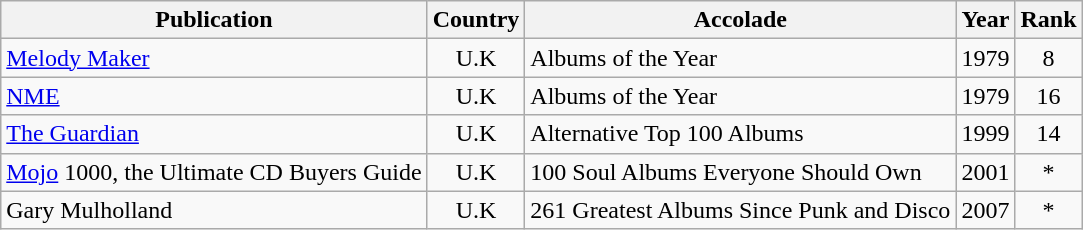<table class="wikitable">
<tr>
<th>Publication</th>
<th>Country</th>
<th>Accolade</th>
<th>Year</th>
<th>Rank</th>
</tr>
<tr>
<td><a href='#'>Melody Maker</a></td>
<td align="center">U.K</td>
<td>Albums of the Year</td>
<td>1979</td>
<td align="center">8</td>
</tr>
<tr>
<td><a href='#'>NME</a></td>
<td align="center">U.K</td>
<td>Albums of the Year</td>
<td>1979</td>
<td align="center">16</td>
</tr>
<tr>
<td><a href='#'>The Guardian</a></td>
<td align="center">U.K</td>
<td>Alternative Top 100 Albums</td>
<td>1999</td>
<td align="center">14</td>
</tr>
<tr>
<td><a href='#'>Mojo</a> 1000, the Ultimate CD Buyers Guide</td>
<td align="center">U.K</td>
<td>100 Soul Albums Everyone Should Own</td>
<td>2001</td>
<td align="center">*</td>
</tr>
<tr>
<td>Gary Mulholland</td>
<td align="center">U.K</td>
<td>261 Greatest Albums Since Punk and Disco</td>
<td>2007</td>
<td align="center">*</td>
</tr>
</table>
